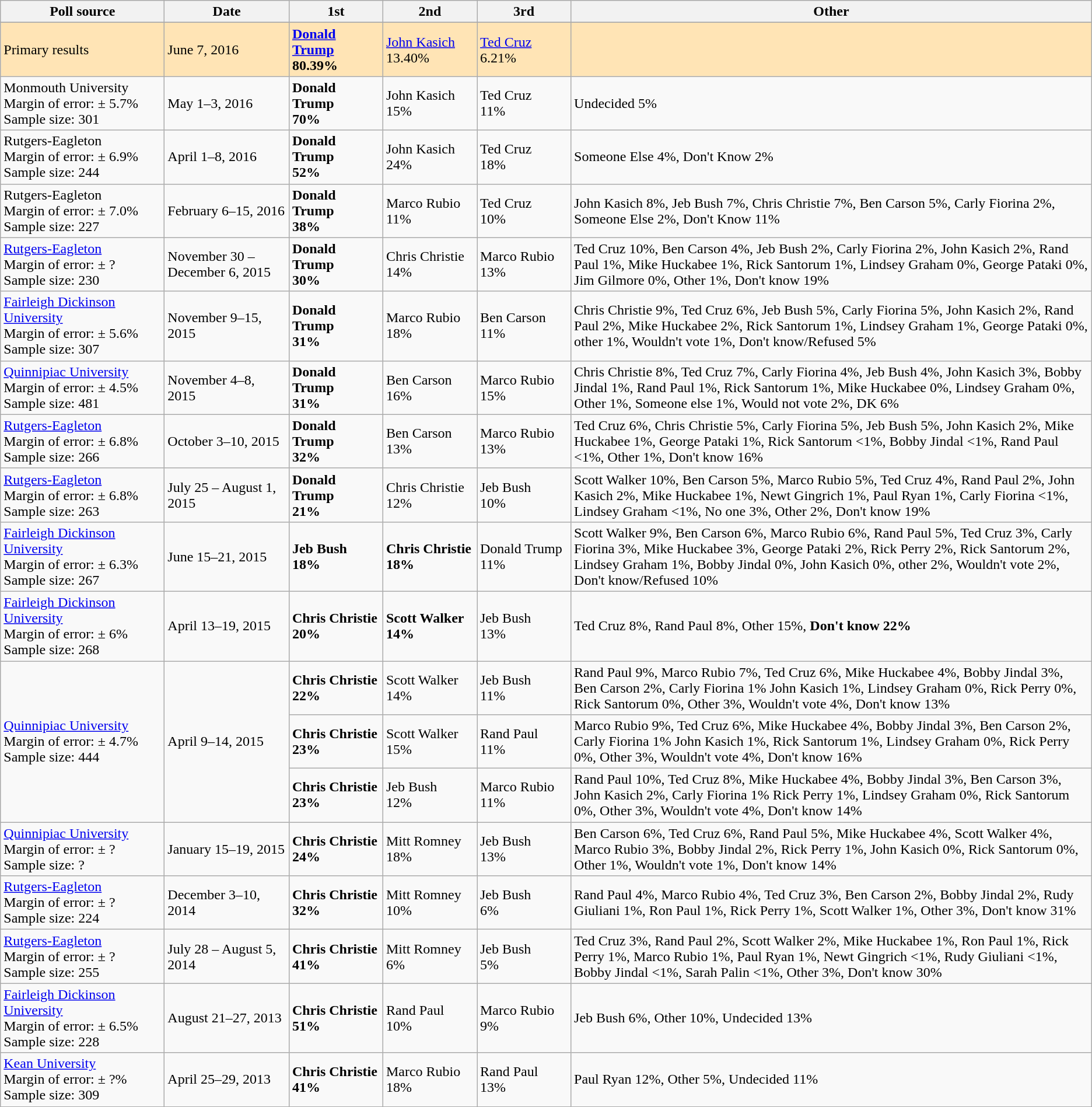<table class="wikitable">
<tr>
<th style="width:180px;">Poll source</th>
<th style="width:135px;">Date</th>
<th style="width:100px;">1st</th>
<th style="width:100px;">2nd</th>
<th style="width:100px;">3rd</th>
<th>Other</th>
</tr>
<tr>
</tr>
<tr style="background:Moccasin;">
<td>Primary results</td>
<td>June 7, 2016</td>
<td><strong><a href='#'>Donald Trump</a><br>80.39%</strong></td>
<td><a href='#'>John Kasich</a><br>13.40%</td>
<td><a href='#'>Ted Cruz</a><br>6.21%</td>
<td></td>
</tr>
<tr>
<td>Monmouth University<br>Margin of error: ± 5.7%
<br>Sample size: 301</td>
<td>May 1–3, 2016</td>
<td><strong>Donald Trump<br>70%</strong></td>
<td>John Kasich<br>15%</td>
<td>Ted Cruz<br>11%</td>
<td>Undecided 5%</td>
</tr>
<tr>
<td>Rutgers-Eagleton<br>Margin of error: ± 6.9%
<br>Sample size: 244</td>
<td>April 1–8, 2016</td>
<td><strong>Donald Trump<br>52%</strong></td>
<td>John Kasich<br>24%</td>
<td>Ted Cruz<br>18%</td>
<td>Someone Else 4%, Don't Know 2%</td>
</tr>
<tr>
<td>Rutgers-Eagleton<br>Margin of error: ± 7.0%
<br>Sample size: 227</td>
<td>February 6–15, 2016</td>
<td><strong>Donald Trump<br>38%</strong></td>
<td>Marco Rubio<br>11%</td>
<td>Ted Cruz<br>10%</td>
<td>John Kasich 8%, Jeb Bush 7%, Chris Christie 7%, Ben Carson 5%, Carly Fiorina 2%, Someone Else 2%, Don't Know 11%</td>
</tr>
<tr>
<td><a href='#'>Rutgers-Eagleton</a><br>Margin of error: ± ?
<br>Sample size: 230</td>
<td>November 30 – December 6, 2015</td>
<td><strong>Donald Trump<br>30%</strong></td>
<td>Chris Christie<br>14%</td>
<td>Marco Rubio<br>13%</td>
<td>Ted Cruz 10%, Ben Carson 4%, Jeb Bush 2%, Carly Fiorina 2%, John Kasich 2%, Rand Paul 1%, Mike Huckabee 1%, Rick Santorum 1%, Lindsey Graham 0%, George Pataki 0%, Jim Gilmore 0%, Other 1%, Don't know 19%</td>
</tr>
<tr>
<td><a href='#'>Fairleigh Dickinson University</a><br>Margin of error: ± 5.6%
<br>Sample size: 307</td>
<td>November 9–15, 2015</td>
<td><strong>Donald Trump<br>31%</strong></td>
<td>Marco Rubio<br>18%</td>
<td>Ben Carson<br>11%</td>
<td>Chris Christie 9%, Ted Cruz 6%, Jeb Bush 5%, Carly Fiorina 5%, John Kasich 2%, Rand Paul 2%, Mike Huckabee 2%, Rick Santorum 1%, Lindsey Graham 1%, George Pataki 0%, other 1%, Wouldn't vote 1%, Don't know/Refused 5%</td>
</tr>
<tr>
<td><a href='#'>Quinnipiac University</a><br>Margin of error: ± 4.5%
<br>Sample size: 481</td>
<td>November 4–8, 2015</td>
<td><strong>Donald Trump<br>31%</strong></td>
<td>Ben Carson<br>16%</td>
<td>Marco Rubio <br>15%</td>
<td>Chris Christie 8%, Ted Cruz 7%, Carly Fiorina 4%, Jeb Bush 4%, John Kasich 3%, Bobby Jindal 1%,  Rand Paul 1%, Rick Santorum 1%, Mike Huckabee 0%, Lindsey Graham 0%, Other 1%, Someone else 1%, Would not vote 2%, DK 6%</td>
</tr>
<tr>
<td><a href='#'>Rutgers-Eagleton</a><br>Margin of error: ± 6.8%
<br>Sample size: 266</td>
<td>October 3–10, 2015</td>
<td><strong>Donald Trump<br>32%</strong></td>
<td>Ben Carson<br>13%</td>
<td>Marco Rubio <br>13%</td>
<td>Ted Cruz 6%, Chris Christie 5%, Carly Fiorina 5%, Jeb Bush 5%, John Kasich 2%, Mike Huckabee 1%, George Pataki 1%, Rick Santorum <1%, Bobby Jindal <1%,  Rand Paul <1%, Other 1%, Don't know 16%</td>
</tr>
<tr>
<td><a href='#'>Rutgers-Eagleton</a><br>Margin of error: ± 6.8%
<br>Sample size: 263</td>
<td>July 25 – August 1, 2015</td>
<td><strong>Donald Trump<br>21%</strong></td>
<td>Chris Christie<br>12%</td>
<td>Jeb Bush <br>10%</td>
<td>Scott Walker 10%, Ben Carson 5%, Marco Rubio 5%, Ted Cruz 4%, Rand Paul 2%, John Kasich 2%, Mike Huckabee 1%, Newt Gingrich 1%, Paul Ryan 1%, Carly Fiorina <1%,     Lindsey Graham <1%, No one 3%, Other 2%, Don't know 19%</td>
</tr>
<tr>
<td><a href='#'>Fairleigh Dickinson University</a><br>Margin of error: ± 6.3%
<br>Sample size: 267</td>
<td>June 15–21, 2015</td>
<td><strong>Jeb Bush<br>18%</strong></td>
<td><strong>Chris Christie<br>18%</strong></td>
<td>Donald Trump<br>11%</td>
<td>Scott Walker 9%, Ben Carson 6%, Marco Rubio 6%, Rand Paul 5%, Ted Cruz 3%, Carly Fiorina 3%, Mike Huckabee 3%, George Pataki 2%, Rick Perry 2%, Rick Santorum 2%, Lindsey Graham 1%, Bobby Jindal 0%, John Kasich 0%, other 2%, Wouldn't vote 2%, Don't know/Refused 10%</td>
</tr>
<tr>
<td><a href='#'>Fairleigh Dickinson University</a><br>Margin of error: ± 6%
<br>Sample size: 268</td>
<td>April 13–19, 2015</td>
<td><strong>Chris Christie<br>20%</strong></td>
<td><strong>Scott Walker<br>14%</strong></td>
<td>Jeb Bush<br>13%</td>
<td>Ted Cruz 8%, Rand Paul 8%, Other 15%, <span><strong>Don't know 22%</strong></span></td>
</tr>
<tr>
<td rowspan=3><a href='#'>Quinnipiac University</a><br>Margin of error: ± 4.7%
<br>Sample size: 444</td>
<td rowspan=3>April 9–14, 2015</td>
<td><strong>Chris Christie<br>22%</strong></td>
<td>Scott Walker<br>14%</td>
<td>Jeb Bush<br>11%</td>
<td>Rand Paul 9%, Marco Rubio 7%, Ted Cruz 6%, Mike Huckabee 4%, Bobby Jindal 3%, Ben Carson 2%, Carly Fiorina 1% John Kasich 1%, Lindsey Graham 0%, Rick Perry 0%, Rick Santorum 0%, Other 3%, Wouldn't vote 4%, Don't know 13%</td>
</tr>
<tr>
<td><strong>Chris Christie<br>23%</strong></td>
<td>Scott Walker<br>15%</td>
<td>Rand Paul<br>11%</td>
<td>Marco Rubio 9%, Ted Cruz 6%, Mike Huckabee 4%, Bobby Jindal 3%, Ben Carson 2%, Carly Fiorina 1% John Kasich 1%, Rick Santorum 1%, Lindsey Graham 0%, Rick Perry 0%, Other 3%, Wouldn't vote 4%, Don't know 16%</td>
</tr>
<tr>
<td><strong>Chris Christie<br>23%</strong></td>
<td>Jeb Bush<br>12%</td>
<td>Marco Rubio<br>11%</td>
<td>Rand Paul 10%, Ted Cruz 8%, Mike Huckabee 4%, Bobby Jindal 3%, Ben Carson 3%, John Kasich 2%, Carly Fiorina 1% Rick Perry 1%, Lindsey Graham 0%, Rick Santorum 0%, Other 3%, Wouldn't vote 4%, Don't know 14%</td>
</tr>
<tr>
<td><a href='#'>Quinnipiac University</a><br>Margin of error: ± ?
<br>Sample size: ?</td>
<td>January 15–19, 2015</td>
<td><strong>Chris Christie<br>24%</strong></td>
<td>Mitt Romney<br>18%</td>
<td>Jeb Bush<br>13%</td>
<td>Ben Carson 6%, Ted Cruz 6%, Rand Paul 5%, Mike Huckabee 4%, Scott Walker 4%, Marco Rubio 3%, Bobby Jindal 2%, Rick Perry 1%, John Kasich 0%, Rick Santorum 0%, Other 1%, Wouldn't vote 1%, Don't know 14%</td>
</tr>
<tr>
<td><a href='#'>Rutgers-Eagleton</a><br>Margin of error: ± ?
<br>Sample size: 224</td>
<td>December 3–10, 2014</td>
<td><strong>Chris Christie<br>32%</strong></td>
<td>Mitt Romney<br>10%</td>
<td>Jeb Bush<br>6%</td>
<td>Rand Paul 4%, Marco Rubio 4%, Ted Cruz 3%, Ben Carson 2%, Bobby Jindal 2%, Rudy Giuliani 1%, Ron Paul 1%, Rick Perry 1%, Scott Walker 1%, Other 3%, Don't know 31%</td>
</tr>
<tr>
<td><a href='#'>Rutgers-Eagleton</a><br>Margin of error: ± ?
<br>Sample size: 255</td>
<td>July 28 – August 5, 2014</td>
<td><strong>Chris Christie<br>41%</strong></td>
<td>Mitt Romney<br>6%</td>
<td>Jeb Bush<br>5%</td>
<td>Ted Cruz 3%, Rand Paul 2%, Scott Walker 2%, Mike Huckabee 1%, Ron Paul 1%, Rick Perry 1%, Marco Rubio 1%, Paul Ryan 1%, Newt Gingrich <1%, Rudy Giuliani <1%, Bobby Jindal <1%, Sarah Palin <1%, Other 3%, Don't know 30%</td>
</tr>
<tr>
<td><a href='#'>Fairleigh Dickinson University</a><br>Margin of error: ± 6.5%
<br>Sample size: 228</td>
<td>August 21–27, 2013</td>
<td><strong>Chris Christie<br>51%</strong></td>
<td>Rand Paul<br>10%</td>
<td>Marco Rubio<br>9%</td>
<td>Jeb Bush 6%, Other 10%, Undecided 13%</td>
</tr>
<tr>
<td><a href='#'>Kean University</a><br>Margin of error: ± ?%
<br>Sample size: 309</td>
<td>April 25–29, 2013</td>
<td><strong>Chris Christie<br>41%</strong></td>
<td>Marco Rubio<br>18%</td>
<td>Rand Paul<br>13%</td>
<td>Paul Ryan 12%, Other 5%, Undecided 11%</td>
</tr>
</table>
